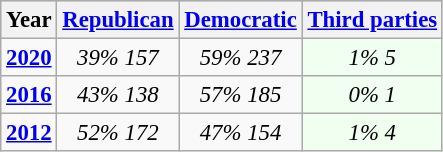<table class="wikitable" style="font-size:95%;">
<tr bgcolor=lightgrey>
<th>Year</th>
<th><a href='#'>Republican</a></th>
<th><a href='#'>Democratic</a></th>
<th><a href='#'>Third parties</a></th>
</tr>
<tr>
<td><strong><a href='#'>2020</a></strong></td>
<td style="text-align:center;" ><em>39%</em> <em>157</em></td>
<td style="text-align:center;" ><em>59%</em> <em>237</em></td>
<td style="text-align:center; background:honeyDew;"><em>1%</em> <em>5</em></td>
</tr>
<tr>
<td><strong><a href='#'>2016</a></strong></td>
<td style="text-align:center;" ><em>43%</em> <em>138</em></td>
<td style="text-align:center;" ><em>57%</em> <em>185</em></td>
<td style="text-align:center; background:honeyDew;"><em>0%</em> <em>1</em></td>
</tr>
<tr>
<td><strong><a href='#'>2012</a></strong></td>
<td style="text-align:center;" ><em>52%</em> <em>172</em></td>
<td style="text-align:center;" ><em>47%</em> <em>154</em></td>
<td style="text-align:center; background:honeyDew;"><em>1%</em> <em>4</em></td>
</tr>
</table>
